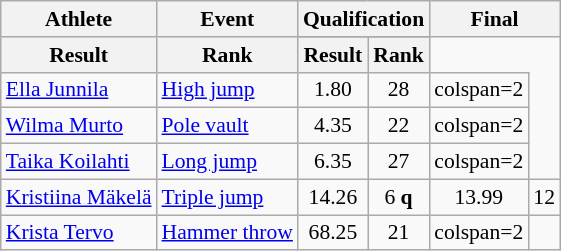<table class=wikitable style=font-size:90%>
<tr>
<th rowspan=2>Athlete</th>
<th rowspan=2>Event</th>
<th colspan=2>Qualification</th>
<th colspan=2>Final</th>
</tr>
<tr style=font-size:95%>
</tr>
<tr>
<th>Result</th>
<th>Rank</th>
<th>Result</th>
<th>Rank</th>
</tr>
<tr align=center>
<td align=left><a href='#'>Ella Junnila</a></td>
<td align=left><a href='#'>High jump</a></td>
<td>1.80</td>
<td>28</td>
<td>colspan=2 </td>
</tr>
<tr align=center>
<td align=left><a href='#'>Wilma Murto</a></td>
<td align=left><a href='#'>Pole vault</a></td>
<td>4.35</td>
<td>22</td>
<td>colspan=2 </td>
</tr>
<tr align=center>
<td align=left><a href='#'>Taika Koilahti</a></td>
<td align=left><a href='#'>Long jump</a></td>
<td>6.35</td>
<td>27</td>
<td>colspan=2 </td>
</tr>
<tr align=center>
<td align=left><a href='#'>Kristiina Mäkelä</a></td>
<td align=left><a href='#'>Triple jump</a></td>
<td>14.26</td>
<td>6 <strong>q</strong></td>
<td>13.99</td>
<td>12</td>
</tr>
<tr align=center>
<td align=left><a href='#'>Krista Tervo</a></td>
<td align=left><a href='#'>Hammer throw</a></td>
<td>68.25</td>
<td>21</td>
<td>colspan=2 </td>
</tr>
</table>
